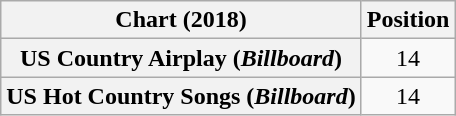<table class="wikitable sortable plainrowheaders" style="text-align:center">
<tr>
<th scope="col">Chart (2018)</th>
<th scope="col">Position</th>
</tr>
<tr>
<th scope="row">US Country Airplay (<em>Billboard</em>)</th>
<td>14</td>
</tr>
<tr>
<th scope="row">US Hot Country Songs (<em>Billboard</em>)</th>
<td>14</td>
</tr>
</table>
